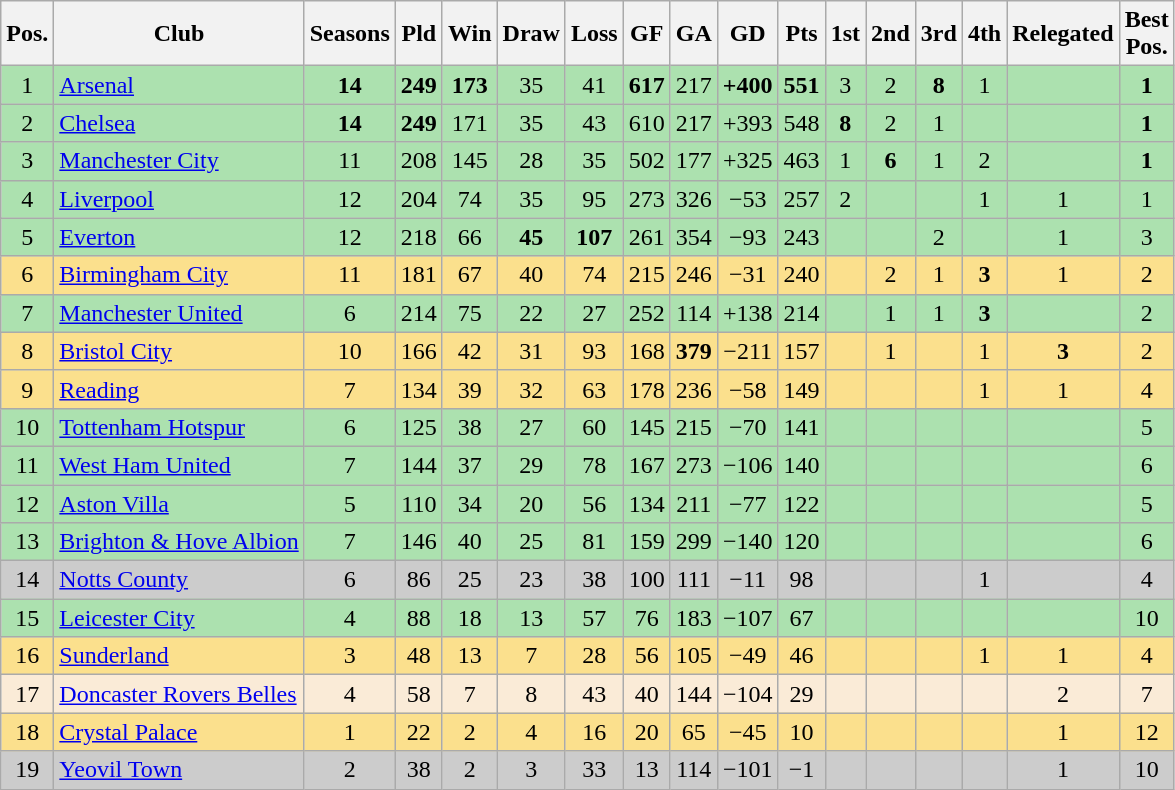<table class="wikitable sortable" style="text-align:center">
<tr>
<th>Pos.</th>
<th>Club</th>
<th>Seasons</th>
<th>Pld</th>
<th>Win</th>
<th>Draw</th>
<th>Loss</th>
<th>GF</th>
<th>GA</th>
<th>GD</th>
<th>Pts</th>
<th>1st</th>
<th>2nd</th>
<th>3rd</th>
<th>4th</th>
<th>Relegated</th>
<th>Best<br>Pos.</th>
</tr>
<tr style="background:#ace1af">
<td>1</td>
<td align="left"><a href='#'>Arsenal</a></td>
<td><strong>14</strong></td>
<td><strong>249</strong></td>
<td><strong>173</strong></td>
<td>35</td>
<td>41</td>
<td><strong>617</strong></td>
<td>217</td>
<td><strong>+400</strong></td>
<td><strong>551</strong></td>
<td>3</td>
<td>2</td>
<td><strong>8</strong></td>
<td>1</td>
<td></td>
<td><strong>1</strong></td>
</tr>
<tr style="background:#ace1af">
<td>2</td>
<td align="left"><a href='#'>Chelsea</a></td>
<td><strong>14</strong></td>
<td><strong>249</strong></td>
<td>171</td>
<td>35</td>
<td>43</td>
<td>610</td>
<td>217</td>
<td>+393</td>
<td>548</td>
<td><strong>8</strong></td>
<td>2</td>
<td>1</td>
<td></td>
<td></td>
<td><strong>1</strong></td>
</tr>
<tr style="background:#ace1af">
<td>3</td>
<td align="left"><a href='#'>Manchester City</a></td>
<td>11</td>
<td>208</td>
<td>145</td>
<td>28</td>
<td>35</td>
<td>502</td>
<td>177</td>
<td>+325</td>
<td>463</td>
<td>1</td>
<td><strong>6</strong></td>
<td>1</td>
<td>2</td>
<td></td>
<td><strong>1</strong></td>
</tr>
<tr style="background:#ace1af">
<td>4</td>
<td align="left"><a href='#'>Liverpool</a></td>
<td>12</td>
<td>204</td>
<td>74</td>
<td>35</td>
<td>95</td>
<td>273</td>
<td>326</td>
<td>−53</td>
<td>257</td>
<td>2</td>
<td></td>
<td></td>
<td>1</td>
<td>1</td>
<td>1</td>
</tr>
<tr style="background:#ace1af">
<td>5</td>
<td align="left"><a href='#'>Everton</a></td>
<td>12</td>
<td>218</td>
<td>66</td>
<td><strong>45</strong></td>
<td><strong>107</strong></td>
<td>261</td>
<td>354</td>
<td>−93</td>
<td>243</td>
<td 2></td>
<td></td>
<td>2</td>
<td></td>
<td>1</td>
<td>3</td>
</tr>
<tr style="background:#fbe08d">
<td>6</td>
<td align="left"><a href='#'>Birmingham City</a></td>
<td>11</td>
<td>181</td>
<td>67</td>
<td>40</td>
<td>74</td>
<td>215</td>
<td>246</td>
<td>−31</td>
<td>240</td>
<td></td>
<td>2</td>
<td>1</td>
<td><strong>3</strong></td>
<td>1</td>
<td>2</td>
</tr>
<tr style="background:#ace1af">
<td>7</td>
<td align="left"><a href='#'>Manchester United</a></td>
<td>6</td>
<td>214</td>
<td>75</td>
<td>22</td>
<td>27</td>
<td>252</td>
<td>114</td>
<td>+138</td>
<td>214</td>
<td></td>
<td>1</td>
<td>1</td>
<td><strong>3</strong></td>
<td></td>
<td>2</td>
</tr>
<tr style="background:#fbe08d">
<td>8</td>
<td align="left"><a href='#'>Bristol City</a></td>
<td>10</td>
<td>166</td>
<td>42</td>
<td>31</td>
<td>93</td>
<td>168</td>
<td><strong>379</strong></td>
<td>−211</td>
<td>157</td>
<td></td>
<td>1</td>
<td></td>
<td>1</td>
<td><strong>3</strong></td>
<td>2</td>
</tr>
<tr style="background:#fbe08d">
<td>9</td>
<td align="left"><a href='#'>Reading</a></td>
<td>7</td>
<td>134</td>
<td>39</td>
<td>32</td>
<td>63</td>
<td>178</td>
<td>236</td>
<td>−58</td>
<td>149</td>
<td></td>
<td></td>
<td></td>
<td>1</td>
<td>1</td>
<td>4</td>
</tr>
<tr style="background:#ace1af">
<td>10</td>
<td align="left"><a href='#'>Tottenham Hotspur</a></td>
<td>6</td>
<td>125</td>
<td>38</td>
<td>27</td>
<td>60</td>
<td>145</td>
<td>215</td>
<td>−70</td>
<td>141</td>
<td></td>
<td></td>
<td></td>
<td></td>
<td></td>
<td>5</td>
</tr>
<tr style="background:#ace1af">
<td>11</td>
<td align="left"><a href='#'>West Ham United</a></td>
<td>7</td>
<td>144</td>
<td>37</td>
<td>29</td>
<td>78</td>
<td>167</td>
<td>273</td>
<td>−106</td>
<td>140</td>
<td></td>
<td></td>
<td></td>
<td></td>
<td></td>
<td>6</td>
</tr>
<tr style="background:#ace1af">
<td>12</td>
<td align="left"><a href='#'>Aston Villa</a></td>
<td>5</td>
<td>110</td>
<td>34</td>
<td>20</td>
<td>56</td>
<td>134</td>
<td>211</td>
<td>−77</td>
<td>122</td>
<td></td>
<td></td>
<td></td>
<td></td>
<td></td>
<td>5</td>
</tr>
<tr style="background:#ace1af">
<td>13</td>
<td align="left"><a href='#'>Brighton & Hove Albion</a></td>
<td>7</td>
<td>146</td>
<td>40</td>
<td>25</td>
<td>81</td>
<td>159</td>
<td>299</td>
<td>−140</td>
<td>120</td>
<td></td>
<td></td>
<td></td>
<td></td>
<td></td>
<td>6</td>
</tr>
<tr style="background:#cccccc">
<td>14</td>
<td align="left"><a href='#'>Notts County</a></td>
<td>6</td>
<td>86</td>
<td>25</td>
<td>23</td>
<td>38</td>
<td>100</td>
<td>111</td>
<td>−11</td>
<td>98</td>
<td></td>
<td></td>
<td></td>
<td>1</td>
<td></td>
<td>4</td>
</tr>
<tr style="background:#ace1af">
<td>15</td>
<td align="left"><a href='#'>Leicester City</a></td>
<td>4</td>
<td>88</td>
<td>18</td>
<td>13</td>
<td>57</td>
<td>76</td>
<td>183</td>
<td>−107</td>
<td>67</td>
<td></td>
<td></td>
<td></td>
<td></td>
<td></td>
<td>10</td>
</tr>
<tr style="background:#fbe08d">
<td>16</td>
<td align="left"><a href='#'>Sunderland</a></td>
<td>3</td>
<td>48</td>
<td>13</td>
<td>7</td>
<td>28</td>
<td>56</td>
<td>105</td>
<td>−49</td>
<td>46</td>
<td></td>
<td></td>
<td></td>
<td>1</td>
<td>1</td>
<td>4</td>
</tr>
<tr style="background:#faebd7" |>
<td>17</td>
<td align="left"><a href='#'>Doncaster Rovers Belles</a></td>
<td>4</td>
<td>58</td>
<td>7</td>
<td>8</td>
<td>43</td>
<td>40</td>
<td>144</td>
<td>−104</td>
<td>29</td>
<td></td>
<td></td>
<td></td>
<td></td>
<td>2</td>
<td>7</td>
</tr>
<tr style="background:#fbe08d">
<td>18</td>
<td align="left"><a href='#'>Crystal Palace</a></td>
<td>1</td>
<td>22</td>
<td>2</td>
<td>4</td>
<td>16</td>
<td>20</td>
<td>65</td>
<td>−45</td>
<td>10</td>
<td></td>
<td></td>
<td></td>
<td></td>
<td>1</td>
<td>12</td>
</tr>
<tr style="background:#cccccc" |>
<td>19</td>
<td align="left"><a href='#'>Yeovil Town</a></td>
<td>2</td>
<td>38</td>
<td>2</td>
<td>3</td>
<td>33</td>
<td>13</td>
<td>114</td>
<td>−101</td>
<td>−1</td>
<td></td>
<td></td>
<td></td>
<td></td>
<td>1</td>
<td>10</td>
</tr>
</table>
